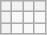<table class="wikitable floatleft" style="text-align: center;">
<tr>
<th></th>
<th></th>
<th></th>
<th></th>
</tr>
<tr>
<th></th>
<td></td>
<td></td>
<td></td>
</tr>
<tr>
<th></th>
<td></td>
<td></td>
<td></td>
</tr>
</table>
